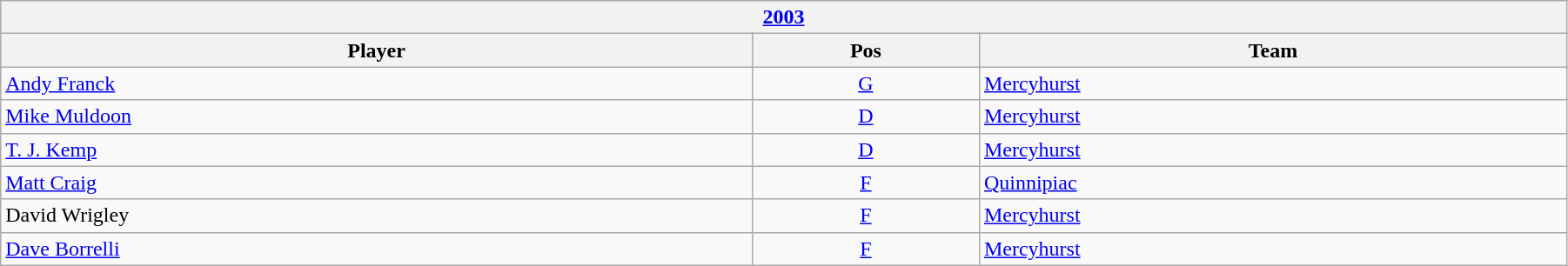<table class="wikitable" width=95%>
<tr>
<th colspan=3><a href='#'>2003</a></th>
</tr>
<tr>
<th>Player</th>
<th>Pos</th>
<th>Team</th>
</tr>
<tr>
<td><a href='#'>Andy Franck</a></td>
<td style="text-align:center;"><a href='#'>G</a></td>
<td><a href='#'>Mercyhurst</a></td>
</tr>
<tr>
<td><a href='#'>Mike Muldoon</a></td>
<td style="text-align:center;"><a href='#'>D</a></td>
<td><a href='#'>Mercyhurst</a></td>
</tr>
<tr>
<td><a href='#'>T. J. Kemp</a></td>
<td style="text-align:center;"><a href='#'>D</a></td>
<td><a href='#'>Mercyhurst</a></td>
</tr>
<tr>
<td><a href='#'>Matt Craig</a></td>
<td style="text-align:center;"><a href='#'>F</a></td>
<td><a href='#'>Quinnipiac</a></td>
</tr>
<tr>
<td>David Wrigley</td>
<td style="text-align:center;"><a href='#'>F</a></td>
<td><a href='#'>Mercyhurst</a></td>
</tr>
<tr>
<td><a href='#'>Dave Borrelli</a></td>
<td style="text-align:center;"><a href='#'>F</a></td>
<td><a href='#'>Mercyhurst</a></td>
</tr>
</table>
